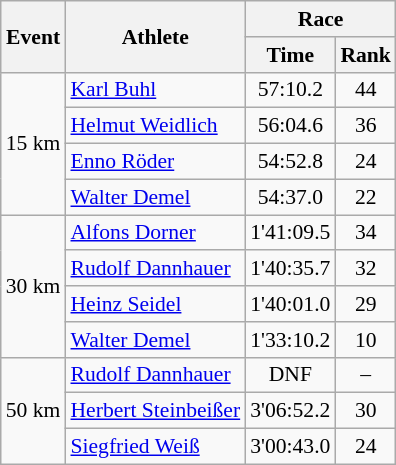<table class="wikitable" border="1" style="font-size:90%">
<tr>
<th rowspan=2>Event</th>
<th rowspan=2>Athlete</th>
<th colspan=2>Race</th>
</tr>
<tr>
<th>Time</th>
<th>Rank</th>
</tr>
<tr>
<td rowspan=4>15 km</td>
<td><a href='#'>Karl Buhl</a></td>
<td align=center>57:10.2</td>
<td align=center>44</td>
</tr>
<tr>
<td><a href='#'>Helmut Weidlich</a></td>
<td align=center>56:04.6</td>
<td align=center>36</td>
</tr>
<tr>
<td><a href='#'>Enno Röder</a></td>
<td align=center>54:52.8</td>
<td align=center>24</td>
</tr>
<tr>
<td><a href='#'>Walter Demel</a></td>
<td align=center>54:37.0</td>
<td align=center>22</td>
</tr>
<tr>
<td rowspan=4>30 km</td>
<td><a href='#'>Alfons Dorner</a></td>
<td align=center>1'41:09.5</td>
<td align=center>34</td>
</tr>
<tr>
<td><a href='#'>Rudolf Dannhauer</a></td>
<td align=center>1'40:35.7</td>
<td align=center>32</td>
</tr>
<tr>
<td><a href='#'>Heinz Seidel</a></td>
<td align=center>1'40:01.0</td>
<td align=center>29</td>
</tr>
<tr>
<td><a href='#'>Walter Demel</a></td>
<td align=center>1'33:10.2</td>
<td align=center>10</td>
</tr>
<tr>
<td rowspan=3>50 km</td>
<td><a href='#'>Rudolf Dannhauer</a></td>
<td align=center>DNF</td>
<td align=center>–</td>
</tr>
<tr>
<td><a href='#'>Herbert Steinbeißer</a></td>
<td align=center>3'06:52.2</td>
<td align=center>30</td>
</tr>
<tr>
<td><a href='#'>Siegfried Weiß</a></td>
<td align=center>3'00:43.0</td>
<td align=center>24</td>
</tr>
</table>
